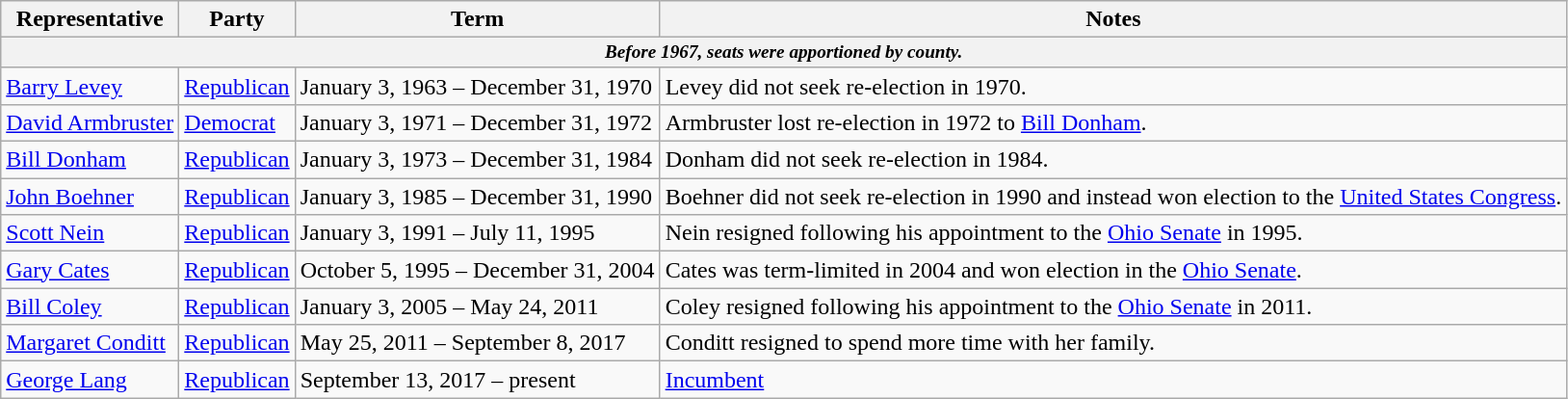<table class=wikitable>
<tr valign=bottom>
<th>Representative</th>
<th>Party</th>
<th>Term</th>
<th>Notes</th>
</tr>
<tr>
<th colspan=5 style="font-size: 80%;"><em>Before 1967, seats were apportioned by county.</em></th>
</tr>
<tr>
<td><a href='#'>Barry Levey</a></td>
<td><a href='#'>Republican</a></td>
<td>January 3, 1963 – December 31, 1970</td>
<td>Levey did not seek re-election in 1970.</td>
</tr>
<tr>
<td><a href='#'>David Armbruster</a></td>
<td><a href='#'>Democrat</a></td>
<td>January 3, 1971 – December 31, 1972</td>
<td>Armbruster lost re-election in 1972 to <a href='#'>Bill Donham</a>.</td>
</tr>
<tr>
<td><a href='#'>Bill Donham</a></td>
<td><a href='#'>Republican</a></td>
<td>January 3, 1973 – December 31, 1984</td>
<td>Donham did not seek re-election in 1984.</td>
</tr>
<tr>
<td><a href='#'>John Boehner</a></td>
<td><a href='#'>Republican</a></td>
<td>January 3, 1985 – December 31, 1990</td>
<td>Boehner did not seek re-election in 1990 and instead won election to the <a href='#'>United States Congress</a>.</td>
</tr>
<tr>
<td><a href='#'>Scott Nein</a></td>
<td><a href='#'>Republican</a></td>
<td>January 3, 1991 – July 11, 1995</td>
<td>Nein resigned following his appointment to the <a href='#'>Ohio Senate</a> in 1995.</td>
</tr>
<tr>
<td><a href='#'>Gary Cates</a></td>
<td><a href='#'>Republican</a></td>
<td>October 5, 1995 – December 31, 2004</td>
<td>Cates was term-limited in 2004 and won election in the <a href='#'>Ohio Senate</a>.</td>
</tr>
<tr>
<td><a href='#'>Bill Coley</a></td>
<td><a href='#'>Republican</a></td>
<td>January 3, 2005 – May 24, 2011</td>
<td>Coley resigned following his appointment to the <a href='#'>Ohio Senate</a> in 2011.</td>
</tr>
<tr>
<td><a href='#'>Margaret Conditt</a></td>
<td><a href='#'>Republican</a></td>
<td>May 25, 2011 – September 8, 2017</td>
<td>Conditt resigned to spend more time with her family.</td>
</tr>
<tr>
<td><a href='#'>George Lang</a></td>
<td><a href='#'>Republican</a></td>
<td>September 13, 2017 – present</td>
<td><a href='#'>Incumbent</a></td>
</tr>
</table>
